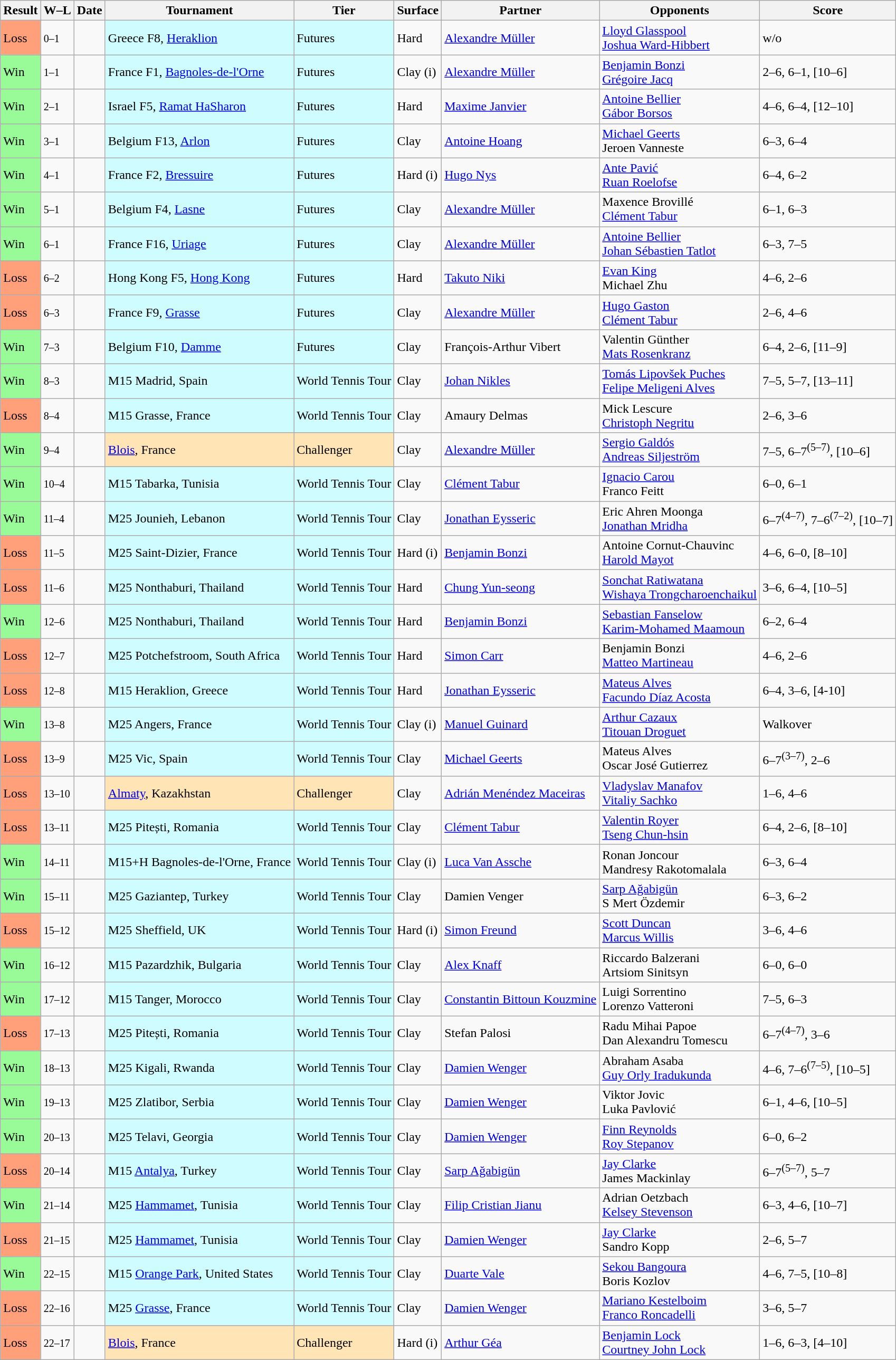<table class="sortable wikitable">
<tr>
<th>Result</th>
<th class="unsortable">W–L</th>
<th>Date</th>
<th>Tournament</th>
<th>Tier</th>
<th>Surface</th>
<th>Partner</th>
<th>Opponents</th>
<th class="unsortable">Score</th>
</tr>
<tr>
<td bgcolor=FFA07A>Loss</td>
<td><small>0–1</small></td>
<td></td>
<td style="background:#cffcff;">Greece F8, <a href='#'>Heraklion</a></td>
<td style="background:#cffcff;">Futures</td>
<td>Hard</td>
<td> <a href='#'>Alexandre Müller</a></td>
<td> <a href='#'>Lloyd Glasspool</a><br> <a href='#'>Joshua Ward-Hibbert</a></td>
<td>w/o</td>
</tr>
<tr>
<td bgcolor=98FB98>Win</td>
<td><small>1–1</small></td>
<td></td>
<td style="background:#cffcff;">France F1, <a href='#'>Bagnoles-de-l'Orne</a></td>
<td style="background:#cffcff;">Futures</td>
<td>Clay (i)</td>
<td> <a href='#'>Alexandre Müller</a></td>
<td> <a href='#'>Benjamin Bonzi</a><br> <a href='#'>Grégoire Jacq</a></td>
<td>2–6, 6–1, [10–6]</td>
</tr>
<tr>
<td bgcolor=98FB98>Win</td>
<td><small>2–1</small></td>
<td></td>
<td style="background:#cffcff;">Israel F5, <a href='#'>Ramat HaSharon</a></td>
<td style="background:#cffcff;">Futures</td>
<td>Hard</td>
<td> <a href='#'>Maxime Janvier</a></td>
<td> <a href='#'>Antoine Bellier</a><br> <a href='#'>Gábor Borsos</a></td>
<td>4–6, 6–4, [12–10]</td>
</tr>
<tr>
<td bgcolor=98FB98>Win</td>
<td><small>3–1</small></td>
<td></td>
<td style="background:#cffcff;">Belgium F13, <a href='#'>Arlon</a></td>
<td style="background:#cffcff;">Futures</td>
<td>Clay</td>
<td> <a href='#'>Antoine Hoang</a></td>
<td> <a href='#'>Michael Geerts</a><br> Jeroen Vanneste</td>
<td>6–3, 6–4</td>
</tr>
<tr>
<td bgcolor=98FB98>Win</td>
<td><small>4–1</small></td>
<td></td>
<td style="background:#cffcff;">France F2, <a href='#'>Bressuire</a></td>
<td style="background:#cffcff;">Futures</td>
<td>Hard (i)</td>
<td> <a href='#'>Hugo Nys</a></td>
<td> <a href='#'>Ante Pavić</a><br> <a href='#'>Ruan Roelofse</a></td>
<td>6–4, 6–2</td>
</tr>
<tr>
<td bgcolor=98FB98>Win</td>
<td><small>5–1</small></td>
<td></td>
<td style="background:#cffcff;">Belgium F4, <a href='#'>Lasne</a></td>
<td style="background:#cffcff;">Futures</td>
<td>Clay</td>
<td> <a href='#'>Alexandre Müller</a></td>
<td> Maxence Brovillé<br> <a href='#'>Clément Tabur</a></td>
<td>6–1, 6–3</td>
</tr>
<tr>
<td bgcolor=98FB98>Win</td>
<td><small>6–1</small></td>
<td></td>
<td style="background:#cffcff;">France F16, <a href='#'>Uriage</a></td>
<td style="background:#cffcff;">Futures</td>
<td>Clay</td>
<td> <a href='#'>Alexandre Müller</a></td>
<td> <a href='#'>Antoine Bellier</a><br> <a href='#'>Johan Sébastien Tatlot</a></td>
<td>6–3, 7–5</td>
</tr>
<tr>
<td bgcolor=FFA07A>Loss</td>
<td><small>6–2</small></td>
<td></td>
<td style="background:#cffcff;">Hong Kong F5, <a href='#'>Hong Kong</a></td>
<td style="background:#cffcff;">Futures</td>
<td>Hard</td>
<td> <a href='#'>Takuto Niki</a></td>
<td> <a href='#'>Evan King</a><br> Michael Zhu</td>
<td>4–6, 2–6</td>
</tr>
<tr>
<td bgcolor=FFA07A>Loss</td>
<td><small>6–3</small></td>
<td></td>
<td style="background:#cffcff;">France F9, <a href='#'>Grasse</a></td>
<td style="background:#cffcff;">Futures</td>
<td>Clay</td>
<td> <a href='#'>Alexandre Müller</a></td>
<td> <a href='#'>Hugo Gaston</a><br> <a href='#'>Clément Tabur</a></td>
<td>2–6, 4–6</td>
</tr>
<tr>
<td bgcolor=98FB98>Win</td>
<td><small>7–3</small></td>
<td></td>
<td style="background:#cffcff;">Belgium F10, <a href='#'>Damme</a></td>
<td style="background:#cffcff;">Futures</td>
<td>Clay</td>
<td> François-Arthur Vibert</td>
<td> Valentin Günther<br> <a href='#'>Mats Rosenkranz</a></td>
<td>6–4, 2–6, [11–9]</td>
</tr>
<tr>
<td bgcolor=98FB98>Win</td>
<td><small>8–3</small></td>
<td></td>
<td style="background:#cffcff;">M15 Madrid, Spain</td>
<td style="background:#cffcff;">World Tennis Tour</td>
<td>Clay</td>
<td> <a href='#'>Johan Nikles</a></td>
<td> <a href='#'>Tomás Lipovšek Puches</a><br> <a href='#'>Felipe Meligeni Alves</a></td>
<td>7–5, 5–7, [13–11]</td>
</tr>
<tr>
<td bgcolor=FFA07A>Loss</td>
<td><small>8–4</small></td>
<td></td>
<td style="background:#cffcff;">M15 Grasse, France</td>
<td style="background:#cffcff;">World Tennis Tour</td>
<td>Clay</td>
<td> Amaury Delmas</td>
<td> Mick Lescure <br> <a href='#'>Christoph Negritu</a></td>
<td>2–6, 3–6</td>
</tr>
<tr>
<td bgcolor=98FB98>Win</td>
<td><small>9–4</small></td>
<td><a href='#'></a></td>
<td style="background:moccasin;"><a href='#'>Blois</a>, France</td>
<td style="background:moccasin;">Challenger</td>
<td>Clay</td>
<td> <a href='#'>Alexandre Müller</a></td>
<td> <a href='#'>Sergio Galdós</a><br> <a href='#'>Andreas Siljeström</a></td>
<td>7–5, 6–7<sup>(5–7)</sup>, [10–6]</td>
</tr>
<tr>
<td bgcolor=98FB98>Win</td>
<td><small>10–4</small></td>
<td></td>
<td style="background:#cffcff;">M15 Tabarka, Tunisia</td>
<td style="background:#cffcff;">World Tennis Tour</td>
<td>Clay</td>
<td> <a href='#'>Clément Tabur</a></td>
<td> <a href='#'>Ignacio Carou</a><br> Franco Feitt</td>
<td>6–0, 6–1</td>
</tr>
<tr>
<td bgcolor=98FB98>Win</td>
<td><small>11–4</small></td>
<td></td>
<td style="background:#cffcff;">M25 Jounieh, Lebanon</td>
<td style="background:#cffcff;">World Tennis Tour</td>
<td>Clay</td>
<td> <a href='#'>Jonathan Eysseric</a></td>
<td> Eric Ahren Moonga<br> <a href='#'>Jonathan Mridha</a></td>
<td>6–7<sup>(4–7)</sup>, 7–6<sup>(7–2)</sup>, [10–7]</td>
</tr>
<tr>
<td bgcolor=FFA07A>Loss</td>
<td><small>11–5</small></td>
<td></td>
<td style="background:#cffcff;">M25 Saint-Dizier, France</td>
<td style="background:#cffcff;">World Tennis Tour</td>
<td>Hard (i)</td>
<td> <a href='#'>Benjamin Bonzi</a></td>
<td> Antoine Cornut-Chauvinc<br> <a href='#'>Harold Mayot</a></td>
<td>4–6, 6–0, [8–10]</td>
</tr>
<tr>
<td bgcolor=FFA07A>Loss</td>
<td><small>11–6</small></td>
<td></td>
<td style="background:#cffcff;">M25 Nonthaburi, Thailand</td>
<td style="background:#cffcff;">World Tennis Tour</td>
<td>Hard</td>
<td> <a href='#'>Chung Yun-seong</a></td>
<td> <a href='#'>Sonchat Ratiwatana</a> <br> <a href='#'>Wishaya Trongcharoenchaikul</a></td>
<td>3–6, 6–4, [10–5]</td>
</tr>
<tr>
<td bgcolor=98FB98>Win</td>
<td><small>12–6</small></td>
<td></td>
<td style="background:#cffcff;">M25 Nonthaburi, Thailand</td>
<td style="background:#cffcff;">World Tennis Tour</td>
<td>Hard</td>
<td> <a href='#'>Benjamin Bonzi</a></td>
<td> <a href='#'>Sebastian Fanselow</a><br> <a href='#'>Karim-Mohamed Maamoun</a></td>
<td>6–2, 6–4</td>
</tr>
<tr>
<td bgcolor=FFA07A>Loss</td>
<td><small>12–7</small></td>
<td></td>
<td style="background:#cffcff;">M25 Potchefstroom, South Africa</td>
<td style="background:#cffcff;">World Tennis Tour</td>
<td>Hard</td>
<td> <a href='#'>Simon Carr</a></td>
<td> Benjamin Bonzi<br> <a href='#'>Matteo Martineau</a></td>
<td>4–6, 2–6</td>
</tr>
<tr>
<td bgcolor=FFA07A>Loss</td>
<td><small>12–8</small></td>
<td></td>
<td style="background:#cffcff;">M15 Heraklion, Greece</td>
<td style="background:#cffcff;">World Tennis Tour</td>
<td>Hard</td>
<td> <a href='#'>Jonathan Eysseric</a></td>
<td> <a href='#'>Mateus Alves</a><br> <a href='#'>Facundo Díaz Acosta</a></td>
<td>6–4, 3–6, [4-10]</td>
</tr>
<tr>
<td bgcolor=98FB98>Win</td>
<td><small>13–8</small></td>
<td></td>
<td style="background:#cffcff;">M25 Angers, France</td>
<td style="background:#cffcff;">World Tennis Tour</td>
<td>Clay (i)</td>
<td> <a href='#'>Manuel Guinard</a></td>
<td> <a href='#'>Arthur Cazaux</a><br> <a href='#'>Titouan Droguet</a></td>
<td>Walkover</td>
</tr>
<tr>
<td bgcolor=FFA07A>Loss</td>
<td><small>13–9</small></td>
<td></td>
<td style="background:#cffcff;">M25 Vic, Spain</td>
<td style="background:#cffcff;">World Tennis Tour</td>
<td>Clay</td>
<td> <a href='#'>Michael Geerts</a></td>
<td> Mateus Alves<br> Oscar José Gutierrez</td>
<td>6–7<sup>(3–7)</sup>, 2–6</td>
</tr>
<tr>
<td bgcolor=FFA07A>Loss</td>
<td><small>13–10</small></td>
<td><a href='#'></a></td>
<td style="background:moccasin;"><a href='#'>Almaty</a>, Kazakhstan</td>
<td style="background:moccasin;">Challenger</td>
<td>Clay</td>
<td> <a href='#'>Adrián Menéndez Maceiras</a></td>
<td> <a href='#'>Vladyslav Manafov</a><br> <a href='#'>Vitaliy Sachko</a></td>
<td>1–6, 4–6</td>
</tr>
<tr>
<td bgcolor=FFA07A>Loss</td>
<td><small>13–11</small></td>
<td></td>
<td style="background:#cffcff;">M25 Pitești, Romania</td>
<td style="background:#cffcff;">World Tennis Tour</td>
<td>Clay</td>
<td> <a href='#'>Clément Tabur</a></td>
<td> <a href='#'>Valentin Royer</a><br> <a href='#'>Tseng Chun-hsin</a></td>
<td>6–4, 2–6, [8–10]</td>
</tr>
<tr>
<td bgcolor=98FB98>Win</td>
<td><small>14–11</small></td>
<td></td>
<td style="background:#cffcff;">M15+H Bagnoles-de-l'Orne, France</td>
<td style="background:#cffcff;">World Tennis Tour</td>
<td>Clay (i)</td>
<td> <a href='#'>Luca Van Assche</a></td>
<td> Ronan Joncour<br> Mandresy Rakotomalala</td>
<td>6–3, 6–4</td>
</tr>
<tr>
<td bgcolor=98FB98>Win</td>
<td><small>15–11</small></td>
<td></td>
<td style="background:#cffcff;">M25 Gaziantep, Turkey</td>
<td style="background:#cffcff;">World Tennis Tour</td>
<td>Clay</td>
<td> Damien Venger</td>
<td> <a href='#'>Sarp Ağabigün</a><br> S Mert Özdemir</td>
<td>6–3, 6–2</td>
</tr>
<tr>
<td bgcolor=FFA07A>Loss</td>
<td><small>15–12</small></td>
<td></td>
<td style="background:#cffcff;">M25 Sheffield, UK</td>
<td style="background:#cffcff;">World Tennis Tour</td>
<td>Hard (i)</td>
<td> <a href='#'>Simon Freund</a></td>
<td> <a href='#'>Scott Duncan</a><br> <a href='#'>Marcus Willis</a></td>
<td>3–6, 4–6</td>
</tr>
<tr>
<td bgcolor=98FB98>Win</td>
<td><small>16–12</small></td>
<td></td>
<td style="background:#cffcff;">M15 Pazardzhik, Bulgaria</td>
<td style="background:#cffcff;">World Tennis Tour</td>
<td>Clay</td>
<td> <a href='#'>Alex Knaff</a></td>
<td> Riccardo Balzerani<br> Artsiom Sinitsyn</td>
<td>6–0, 6–0</td>
</tr>
<tr>
<td bgcolor=98FB98>Win</td>
<td><small>17–12</small></td>
<td></td>
<td style="background:#cffcff;">M15 Tanger, Morocco</td>
<td style="background:#cffcff;">World Tennis Tour</td>
<td>Clay</td>
<td> <a href='#'>Constantin Bittoun Kouzmine</a></td>
<td> Luigi Sorrentino<br> Lorenzo Vatteroni</td>
<td>7–5, 6–3</td>
</tr>
<tr>
<td bgcolor=FFA07A>Loss</td>
<td><small>17–13</small></td>
<td></td>
<td style="background:#cffcff;">M25 Pitești, Romania</td>
<td style="background:#cffcff;">World Tennis Tour</td>
<td>Clay</td>
<td> Stefan Palosi</td>
<td> Radu Mihai Papoe<br> Dan Alexandru Tomescu</td>
<td>6–7<sup>(4–7)</sup>, 3–6</td>
</tr>
<tr>
<td bgcolor=98FB98>Win</td>
<td><small>18–13</small></td>
<td></td>
<td style="background:#cffcff;">M25 Kigali, Rwanda</td>
<td style="background:#cffcff;">World Tennis Tour</td>
<td>Clay</td>
<td> <a href='#'>Damien Wenger</a></td>
<td> Abraham Asaba<br> <a href='#'>Guy Orly Iradukunda</a></td>
<td>4–6, 7–6<sup>(7–5)</sup>, [10–5]</td>
</tr>
<tr>
<td bgcolor=98FB98>Win</td>
<td><small>19–13</small></td>
<td></td>
<td style="background:#cffcff;">M25 Zlatibor, Serbia</td>
<td style="background:#cffcff;">World Tennis Tour</td>
<td>Clay</td>
<td> <a href='#'>Damien Wenger</a></td>
<td> Viktor Jovic<br> Luka Pavlović</td>
<td>6–1, 4–6, [10–5]</td>
</tr>
<tr>
<td bgcolor=98FB98>Win</td>
<td><small>20–13</small></td>
<td></td>
<td style="background:#cffcff;">M25 Telavi, Georgia</td>
<td style="background:#cffcff;">World Tennis Tour</td>
<td>Clay</td>
<td> <a href='#'>Damien Wenger</a></td>
<td> <a href='#'>Finn Reynolds</a><br> <a href='#'>Roy Stepanov</a></td>
<td>6–0, 6–2</td>
</tr>
<tr>
<td bgcolor=FFA07A>Loss</td>
<td><small>20–14</small></td>
<td></td>
<td style="background:#cffcff;">M15 <a href='#'>Antalya</a>, Turkey</td>
<td style="background:#cffcff;">World Tennis Tour</td>
<td>Clay</td>
<td> <a href='#'>Sarp Ağabigün</a></td>
<td> <a href='#'>Jay Clarke</a><br> James Mackinlay</td>
<td>6–7<sup>(5–7)</sup>, 5–7</td>
</tr>
<tr>
<td bgcolor=98FB98>Win</td>
<td><small>21–14</small></td>
<td></td>
<td style="background:#cffcff;">M25 <a href='#'>Hammamet</a>, Tunisia</td>
<td style="background:#cffcff;">World Tennis Tour</td>
<td>Clay</td>
<td> <a href='#'>Filip Cristian Jianu</a></td>
<td> Adrian Oetzbach <br> <a href='#'>Kelsey Stevenson</a></td>
<td>6–3, 4–6, [10–7]</td>
</tr>
<tr>
<td bgcolor=FFA07A>Loss</td>
<td><small>21–15</small></td>
<td></td>
<td style="background:#cffcff;">M25 <a href='#'>Hammamet</a>, Tunisia</td>
<td style="background:#cffcff;">World Tennis Tour</td>
<td>Clay</td>
<td> <a href='#'>Damien Wenger</a></td>
<td> <a href='#'>Jay Clarke</a> <br> Sandro Kopp</td>
<td>2–6, 5–7</td>
</tr>
<tr>
<td bgcolor=98FB98>Win</td>
<td><small>22–15</small></td>
<td></td>
<td style="background:#cffcff;">M15 <a href='#'>Orange Park</a>, United States</td>
<td style="background:#cffcff;">World Tennis Tour</td>
<td>Clay</td>
<td> <a href='#'>Duarte Vale</a></td>
<td> <a href='#'>Sekou Bangoura</a> <br> Boris Kozlov</td>
<td>4–6, 7–5, [10–8]</td>
</tr>
<tr>
<td bgcolor=FFA07A>Loss</td>
<td><small>22–16</small></td>
<td></td>
<td style="background:#cffcff;">M25 <a href='#'>Grasse</a>, France</td>
<td style="background:#cffcff;">World Tennis Tour</td>
<td>Clay</td>
<td> <a href='#'>Damien Wenger</a></td>
<td> <a href='#'>Mariano Kestelboim</a> <br> <a href='#'>Franco Roncadelli</a></td>
<td>3–6, 5–7</td>
</tr>
<tr>
<td bgcolor=FFA07A>Loss</td>
<td><small>22–17</small></td>
<td><a href='#'></a></td>
<td style="background:moccasin;"><a href='#'>Blois</a>, France</td>
<td style="background:moccasin;">Challenger</td>
<td>Hard (i)</td>
<td> <a href='#'>Arthur Géa</a></td>
<td> <a href='#'>Benjamin Lock</a><br> <a href='#'>Courtney John Lock</a></td>
<td>1–6, 6–3, [4–10]</td>
</tr>
</table>
